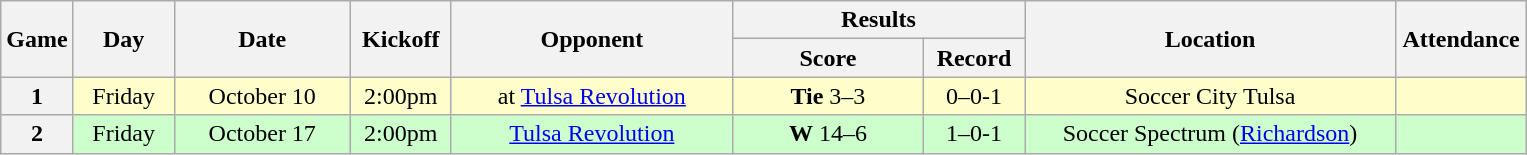<table class="wikitable">
<tr>
<th rowspan="2" width="40">Game</th>
<th rowspan="2" width="60">Day</th>
<th rowspan="2" width="110">Date</th>
<th rowspan="2" width="60">Kickoff</th>
<th rowspan="2" width="180">Opponent</th>
<th colspan="2" width="180">Results</th>
<th rowspan="2" width="240">Location</th>
<th rowspan="2" width="80">Attendance</th>
</tr>
<tr>
<th width="120">Score</th>
<th width="60">Record</th>
</tr>
<tr style="text-align:center; background:#ffffcc;">
<th>1</th>
<td>Friday</td>
<td>October 10</td>
<td>2:00pm</td>
<td>at <a href='#'>Tulsa Revolution</a></td>
<td><strong>Tie</strong> 3–3</td>
<td>0–0-1</td>
<td>Soccer City Tulsa</td>
<td></td>
</tr>
<tr style="text-align:center; background:#ccffcc;">
<th>2</th>
<td>Friday</td>
<td>October 17</td>
<td>2:00pm</td>
<td><a href='#'>Tulsa Revolution</a></td>
<td><strong>W</strong> 14–6</td>
<td>1–0-1</td>
<td>Soccer Spectrum (<a href='#'>Richardson</a>)</td>
<td></td>
</tr>
</table>
